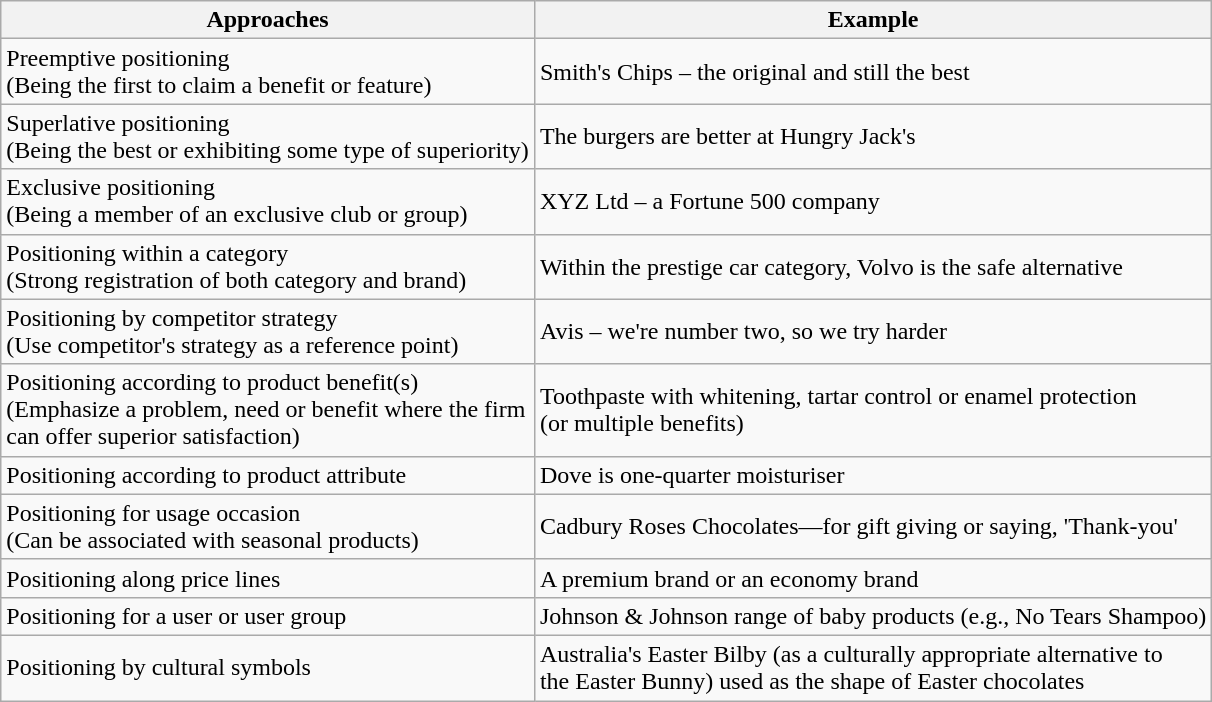<table class="wikitable">
<tr>
<th>Approaches</th>
<th>Example</th>
</tr>
<tr>
<td>Preemptive positioning<br>(Being the first to claim a benefit or feature)</td>
<td>Smith's Chips – the original and still the best</td>
</tr>
<tr>
<td>Superlative positioning<br>(Being the best or exhibiting some type of superiority)</td>
<td>The burgers are better at Hungry Jack's</td>
</tr>
<tr>
<td>Exclusive positioning<br>(Being a member of an exclusive club or group)</td>
<td>XYZ Ltd – a Fortune 500 company</td>
</tr>
<tr>
<td>Positioning within a category<br>(Strong registration of both category and brand)</td>
<td>Within the prestige car category, Volvo is the safe alternative</td>
</tr>
<tr>
<td>Positioning by competitor strategy<br>(Use competitor's strategy as a reference point)</td>
<td>Avis – we're number two, so we try harder</td>
</tr>
<tr>
<td>Positioning according to product benefit(s)<br>(Emphasize a problem, need or benefit where the firm<br>can offer superior satisfaction)</td>
<td>Toothpaste with whitening, tartar control or enamel protection<br>(or multiple benefits)</td>
</tr>
<tr>
<td>Positioning according to product attribute</td>
<td>Dove is one-quarter moisturiser</td>
</tr>
<tr>
<td>Positioning for usage occasion<br>(Can be associated with seasonal products)</td>
<td>Cadbury Roses Chocolates—for gift giving or saying, 'Thank-you'</td>
</tr>
<tr>
<td>Positioning along price lines</td>
<td>A premium brand or an economy brand</td>
</tr>
<tr>
<td>Positioning for a user or user group</td>
<td>Johnson & Johnson range of baby products (e.g., No Tears Shampoo)</td>
</tr>
<tr>
<td>Positioning by cultural symbols</td>
<td>Australia's Easter Bilby (as a culturally appropriate alternative to<br>the Easter Bunny) used as the shape of Easter chocolates</td>
</tr>
</table>
